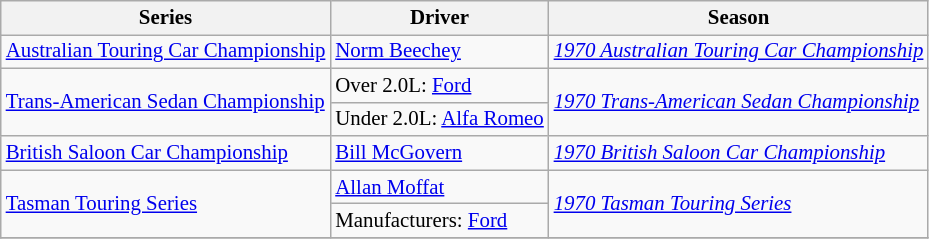<table class="wikitable" style="font-size: 87%;">
<tr>
<th>Series</th>
<th>Driver</th>
<th>Season</th>
</tr>
<tr>
<td><a href='#'>Australian Touring Car Championship</a></td>
<td> <a href='#'>Norm Beechey</a></td>
<td><em><a href='#'>1970 Australian Touring Car Championship</a></em></td>
</tr>
<tr>
<td rowspan=2><a href='#'>Trans-American Sedan Championship</a></td>
<td>Over 2.0L:  <a href='#'>Ford</a></td>
<td rowspan=2><em><a href='#'>1970 Trans-American Sedan Championship</a></em></td>
</tr>
<tr>
<td>Under 2.0L:  <a href='#'>Alfa Romeo</a></td>
</tr>
<tr>
<td><a href='#'>British Saloon Car Championship</a></td>
<td> <a href='#'>Bill McGovern</a></td>
<td><em><a href='#'>1970 British Saloon Car Championship</a></em></td>
</tr>
<tr>
<td rowspan=2><a href='#'>Tasman Touring Series</a></td>
<td> <a href='#'>Allan Moffat</a></td>
<td rowspan=2><em><a href='#'>1970 Tasman Touring Series</a></em></td>
</tr>
<tr>
<td>Manufacturers:  <a href='#'>Ford</a></td>
</tr>
<tr>
</tr>
</table>
